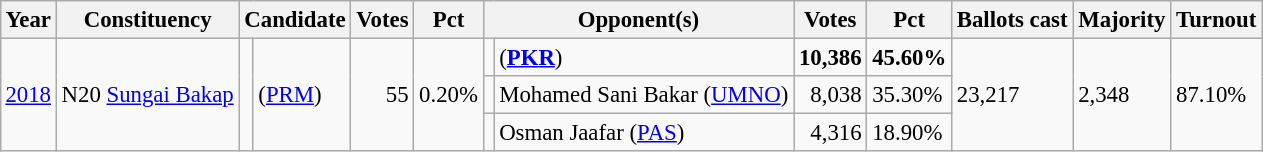<table class="wikitable" style="margin:0.5em ; font-size:95%">
<tr>
<th>Year</th>
<th>Constituency</th>
<th colspan=2>Candidate</th>
<th>Votes</th>
<th>Pct</th>
<th colspan=2>Opponent(s)</th>
<th>Votes</th>
<th>Pct</th>
<th>Ballots cast</th>
<th>Majority</th>
<th>Turnout</th>
</tr>
<tr>
<td rowspan=3><a href='#'>2018</a></td>
<td rowspan=3>N20 <a href='#'>Sungai Bakap</a></td>
<td rowspan=3 bgcolor=></td>
<td rowspan=3> (<a href='#'>PRM</a>)</td>
<td rowspan=3 align=right>55</td>
<td rowspan=3 align=right>0.20%</td>
<td></td>
<td> (<a href='#'><strong>PKR</strong></a>)</td>
<td align=right><strong>10,386</strong></td>
<td><strong>45.60%</strong></td>
<td rowspan=3>23,217</td>
<td rowspan=3>2,348</td>
<td rowspan=3>87.10%</td>
</tr>
<tr>
<td></td>
<td>Mohamed Sani Bakar (<a href='#'>UMNO</a>)</td>
<td align=right>8,038</td>
<td>35.30%</td>
</tr>
<tr>
<td></td>
<td>Osman Jaafar (<a href='#'>PAS</a>)</td>
<td align=right>4,316</td>
<td>18.90%</td>
</tr>
</table>
